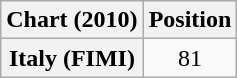<table class="wikitable sortable plainrowheaders" style="text-align:center;">
<tr>
<th>Chart (2010)</th>
<th>Position</th>
</tr>
<tr>
<th scope="row">Italy (FIMI)</th>
<td>81</td>
</tr>
</table>
